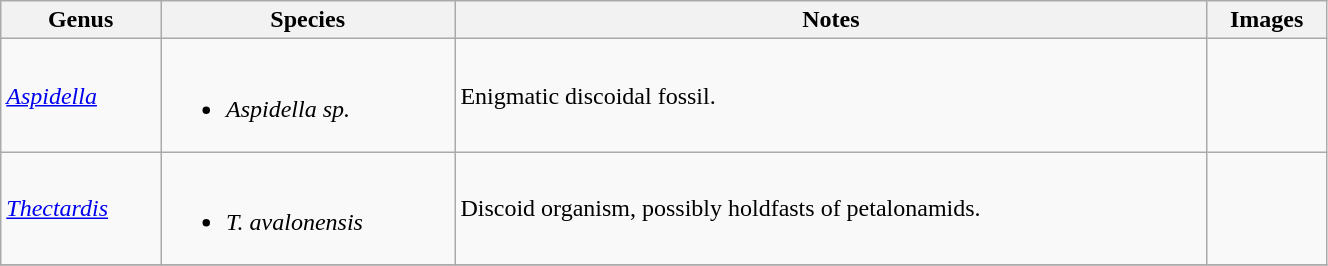<table class="wikitable" style="width:70%;">
<tr>
<th>Genus</th>
<th>Species</th>
<th>Notes</th>
<th>Images</th>
</tr>
<tr>
<td><em><a href='#'>Aspidella</a></em></td>
<td><br><ul><li><em>Aspidella sp.</em></li></ul></td>
<td>Enigmatic discoidal fossil.</td>
<td></td>
</tr>
<tr>
<td><em><a href='#'>Thectardis</a></em></td>
<td><br><ul><li><em>T. avalonensis</em></li></ul></td>
<td>Discoid organism, possibly holdfasts of petalonamids.</td>
<td></td>
</tr>
<tr>
</tr>
</table>
